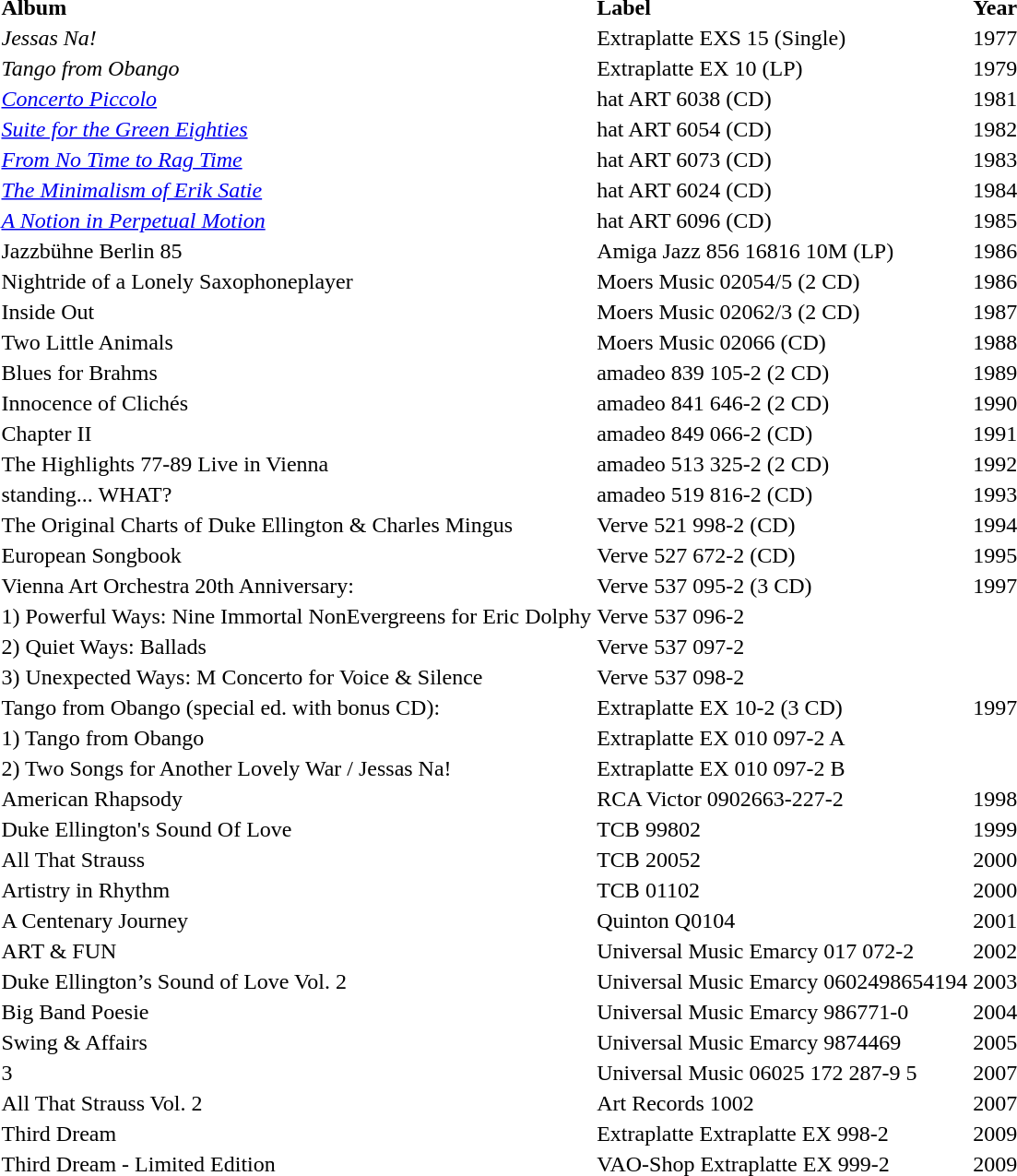<table>
<tr>
<td><strong>Album</strong></td>
<td><strong>Label</strong></td>
<td><strong>Year</strong></td>
</tr>
<tr>
<td><em>Jessas Na!</em></td>
<td>Extraplatte EXS 15 (Single)</td>
<td>1977</td>
</tr>
<tr>
<td><em>Tango from Obango</em></td>
<td>Extraplatte EX 10 (LP)</td>
<td>1979</td>
</tr>
<tr>
<td><em><a href='#'>Concerto Piccolo</a></em></td>
<td>hat ART 6038 (CD)</td>
<td>1981</td>
</tr>
<tr>
<td><em><a href='#'>Suite for the Green Eighties</a></em></td>
<td>hat ART 6054 (CD)</td>
<td>1982</td>
</tr>
<tr>
<td><em><a href='#'>From No Time to Rag Time</a></em></td>
<td>hat ART 6073 (CD)</td>
<td>1983</td>
</tr>
<tr>
<td><em><a href='#'>The Minimalism of Erik Satie</a></em></td>
<td>hat ART 6024 (CD)</td>
<td>1984</td>
</tr>
<tr>
<td><em><a href='#'>A Notion in Perpetual Motion</a></em></td>
<td>hat ART 6096 (CD)</td>
<td>1985</td>
</tr>
<tr>
<td>Jazzbühne Berlin 85</td>
<td>Amiga Jazz 856 16816 10M (LP)</td>
<td>1986</td>
</tr>
<tr>
<td>Nightride of a Lonely Saxophoneplayer</td>
<td>Moers Music 02054/5 (2 CD)</td>
<td>1986</td>
</tr>
<tr>
<td>Inside Out</td>
<td>Moers Music 02062/3 (2 CD)</td>
<td>1987</td>
</tr>
<tr>
<td>Two Little Animals</td>
<td>Moers Music 02066 (CD)</td>
<td>1988</td>
</tr>
<tr>
<td>Blues for Brahms</td>
<td>amadeo 839 105-2 (2 CD)</td>
<td>1989</td>
</tr>
<tr>
<td>Innocence of Clichés</td>
<td>amadeo 841 646-2 (2 CD)</td>
<td>1990</td>
</tr>
<tr>
<td>Chapter II</td>
<td>amadeo 849 066-2 (CD)</td>
<td>1991</td>
</tr>
<tr>
<td>The Highlights 77-89 Live in Vienna</td>
<td>amadeo 513 325-2 (2 CD)</td>
<td>1992</td>
</tr>
<tr>
<td>standing... WHAT?</td>
<td>amadeo 519 816-2 (CD)</td>
<td>1993</td>
</tr>
<tr>
<td>The Original Charts of Duke Ellington & Charles Mingus</td>
<td>Verve 521 998-2 (CD)</td>
<td>1994</td>
</tr>
<tr>
<td>European Songbook</td>
<td>Verve 527 672-2 (CD)</td>
<td>1995</td>
</tr>
<tr>
<td>Vienna Art Orchestra 20th Anniversary:</td>
<td>Verve 537 095-2 (3 CD)</td>
<td>1997</td>
</tr>
<tr>
<td>1) Powerful Ways: Nine Immortal NonEvergreens for Eric Dolphy</td>
<td>Verve 537 096-2</td>
<td></td>
</tr>
<tr>
<td>2) Quiet Ways: Ballads</td>
<td>Verve 537 097-2</td>
<td></td>
</tr>
<tr>
<td>3) Unexpected Ways: M Concerto for Voice & Silence</td>
<td>Verve 537 098-2</td>
<td></td>
</tr>
<tr>
<td>Tango from Obango (special ed. with bonus CD):</td>
<td>Extraplatte EX 10-2 (3 CD)</td>
<td>1997</td>
</tr>
<tr>
<td>1) Tango from Obango</td>
<td>Extraplatte EX 010 097-2 A</td>
<td></td>
</tr>
<tr>
<td>2) Two Songs for Another Lovely War / Jessas Na!</td>
<td>Extraplatte EX 010 097-2 B</td>
<td></td>
</tr>
<tr>
<td>American Rhapsody</td>
<td>RCA Victor 0902663-227-2</td>
<td>1998</td>
</tr>
<tr>
<td>Duke Ellington's Sound Of Love</td>
<td>TCB 99802</td>
<td>1999</td>
</tr>
<tr>
<td>All That Strauss</td>
<td>TCB 20052</td>
<td>2000</td>
</tr>
<tr>
<td>Artistry in Rhythm</td>
<td>TCB 01102</td>
<td>2000</td>
</tr>
<tr>
<td>A Centenary Journey</td>
<td>Quinton Q0104</td>
<td>2001</td>
</tr>
<tr>
<td>ART & FUN</td>
<td>Universal Music Emarcy 017 072-2</td>
<td>2002</td>
</tr>
<tr>
<td>Duke Ellington’s Sound of Love Vol. 2</td>
<td>Universal Music Emarcy 0602498654194</td>
<td>2003</td>
</tr>
<tr>
<td>Big Band Poesie</td>
<td>Universal Music Emarcy 986771-0</td>
<td>2004</td>
</tr>
<tr>
<td>Swing & Affairs</td>
<td>Universal Music Emarcy 9874469</td>
<td>2005</td>
</tr>
<tr>
<td>3</td>
<td>Universal Music 06025 172 287-9 5</td>
<td>2007</td>
</tr>
<tr>
<td>All That Strauss Vol. 2</td>
<td>Art Records 1002</td>
<td>2007</td>
</tr>
<tr>
<td>Third Dream</td>
<td>Extraplatte Extraplatte EX 998-2</td>
<td>2009</td>
</tr>
<tr>
<td>Third Dream - Limited Edition</td>
<td>VAO-Shop Extraplatte EX 999-2</td>
<td>2009</td>
</tr>
</table>
